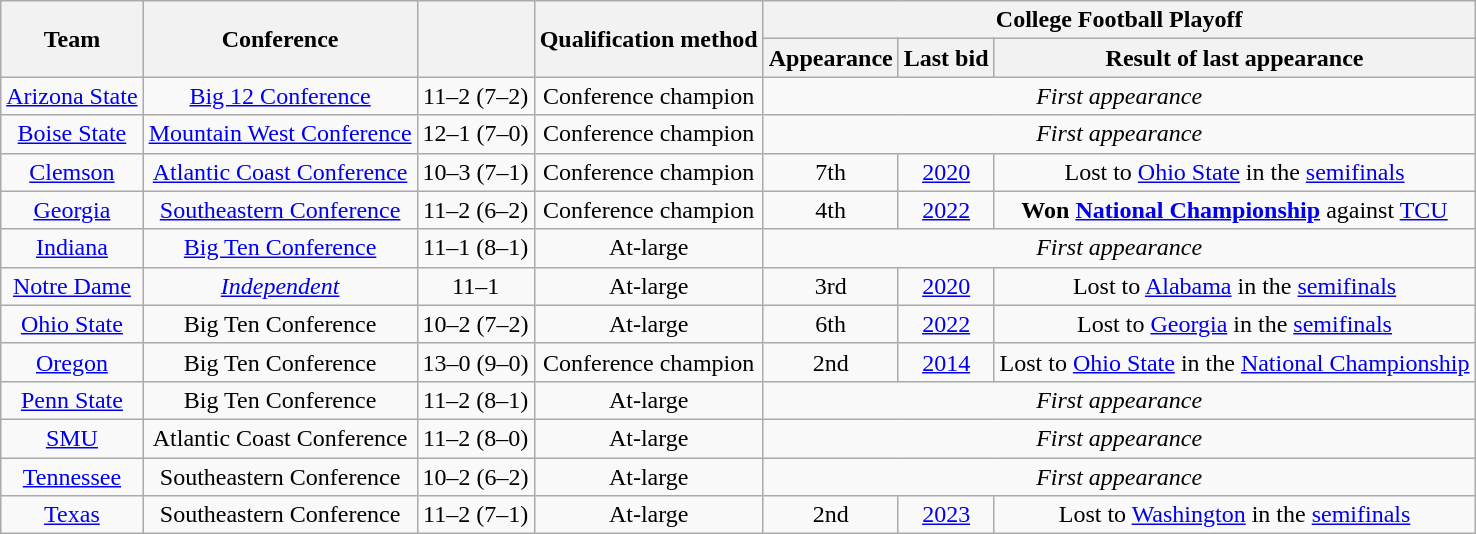<table class="wikitable" style="text-align: center;">
<tr>
<th rowspan=2>Team</th>
<th rowspan=2>Conference</th>
<th rowspan=2></th>
<th rowspan=2>Qualification method</th>
<th colspan=3>College Football Playoff</th>
</tr>
<tr>
<th data-sort-type="number">Appearance</th>
<th>Last bid</th>
<th>Result of last appearance</th>
</tr>
<tr>
<td><a href='#'>Arizona State</a></td>
<td><a href='#'>Big 12 Conference</a></td>
<td>11–2 (7–2)</td>
<td>Conference champion</td>
<td colspan=3><em>First appearance</em></td>
</tr>
<tr>
<td><a href='#'>Boise State</a></td>
<td><a href='#'>Mountain West Conference</a></td>
<td>12–1 (7–0)</td>
<td>Conference champion</td>
<td colspan=3><em>First appearance</em></td>
</tr>
<tr>
<td><a href='#'>Clemson</a></td>
<td><a href='#'>Atlantic Coast Conference</a></td>
<td>10–3 (7–1)</td>
<td>Conference champion</td>
<td>7th</td>
<td><a href='#'>2020</a></td>
<td>Lost to <a href='#'>Ohio State</a> in the <a href='#'>semifinals</a></td>
</tr>
<tr>
<td><a href='#'>Georgia</a></td>
<td><a href='#'>Southeastern Conference</a></td>
<td>11–2 (6–2)</td>
<td>Conference champion</td>
<td>4th</td>
<td><a href='#'>2022</a></td>
<td><strong>Won <a href='#'>National Championship</a></strong> against <a href='#'>TCU</a></td>
</tr>
<tr>
<td><a href='#'>Indiana</a></td>
<td><a href='#'>Big Ten Conference</a></td>
<td>11–1 (8–1)</td>
<td>At-large</td>
<td colspan=3><em>First appearance</em></td>
</tr>
<tr>
<td><a href='#'>Notre Dame</a></td>
<td><em><a href='#'>Independent</a></em></td>
<td>11–1</td>
<td>At-large</td>
<td>3rd</td>
<td><a href='#'>2020</a></td>
<td>Lost to <a href='#'>Alabama</a> in the <a href='#'>semifinals</a></td>
</tr>
<tr>
<td><a href='#'>Ohio State</a></td>
<td>Big Ten Conference</td>
<td>10–2 (7–2)</td>
<td>At-large</td>
<td>6th</td>
<td><a href='#'>2022</a></td>
<td>Lost to <a href='#'>Georgia</a> in the <a href='#'>semifinals</a></td>
</tr>
<tr>
<td><a href='#'>Oregon</a></td>
<td>Big Ten Conference</td>
<td>13–0 (9–0)</td>
<td>Conference champion</td>
<td>2nd</td>
<td><a href='#'>2014</a></td>
<td>Lost to <a href='#'>Ohio State</a> in the <a href='#'>National Championship</a></td>
</tr>
<tr>
<td><a href='#'>Penn State</a></td>
<td>Big Ten Conference</td>
<td>11–2 (8–1)</td>
<td>At-large</td>
<td colspan=3><em>First appearance</em></td>
</tr>
<tr>
<td><a href='#'>SMU</a></td>
<td>Atlantic Coast Conference</td>
<td>11–2 (8–0)</td>
<td>At-large</td>
<td colspan=3><em>First appearance</em></td>
</tr>
<tr>
<td><a href='#'>Tennessee</a></td>
<td>Southeastern Conference</td>
<td>10–2 (6–2)</td>
<td>At-large</td>
<td colspan=3><em>First appearance</em></td>
</tr>
<tr>
<td><a href='#'>Texas</a></td>
<td>Southeastern Conference</td>
<td>11–2 (7–1)</td>
<td>At-large</td>
<td>2nd</td>
<td><a href='#'>2023</a></td>
<td>Lost to <a href='#'>Washington</a> in the <a href='#'>semifinals</a></td>
</tr>
</table>
